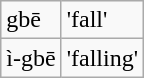<table class="wikitable">
<tr>
<td>gbē</td>
<td>'fall'</td>
</tr>
<tr>
<td>ì-gbē</td>
<td>'falling'</td>
</tr>
</table>
